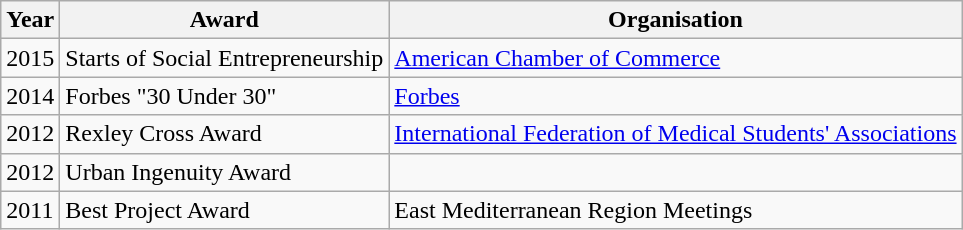<table class="wikitable">
<tr>
<th>Year</th>
<th>Award</th>
<th>Organisation</th>
</tr>
<tr>
<td>2015</td>
<td>Starts of Social Entrepreneurship  </td>
<td><a href='#'>American Chamber of Commerce</a></td>
</tr>
<tr>
<td>2014</td>
<td>Forbes "30 Under 30" </td>
<td><a href='#'>Forbes</a></td>
</tr>
<tr>
<td>2012</td>
<td>Rexley Cross Award </td>
<td><a href='#'>International Federation of Medical Students' Associations</a></td>
</tr>
<tr>
<td>2012</td>
<td>Urban Ingenuity Award </td>
<td></td>
</tr>
<tr>
<td>2011</td>
<td>Best Project Award </td>
<td>East Mediterranean Region Meetings</td>
</tr>
</table>
